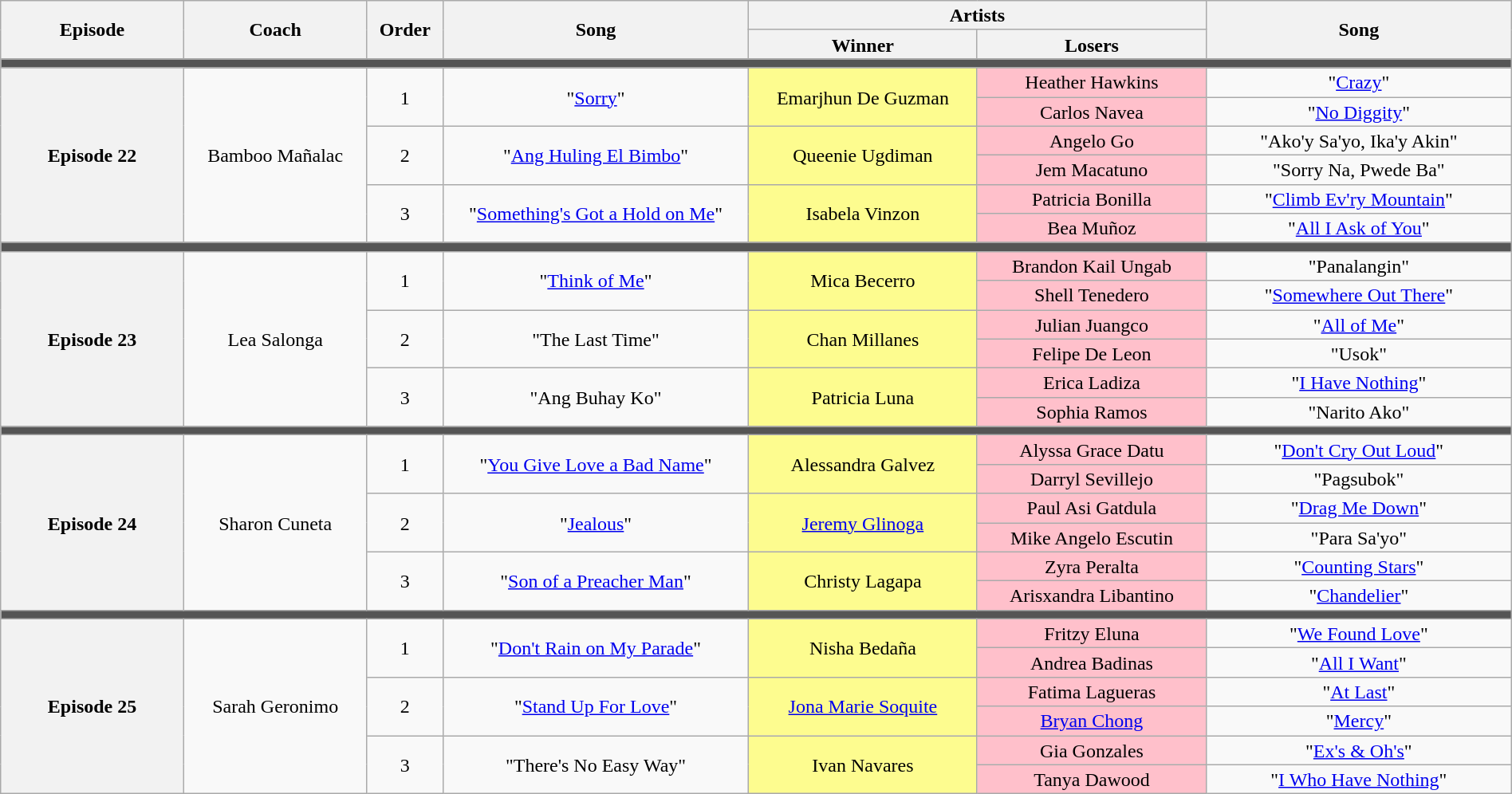<table class="wikitable" style="text-align:center; line-height:17px; width:100%;">
<tr>
<th rowspan="2" width=12%>Episode</th>
<th rowspan="2" width=12%>Coach</th>
<th rowspan="2" width=5%>Order</th>
<th rowspan="2" width=20%>Song</th>
<th colspan="2">Artists</th>
<th rowspan="2" width=20%>Song</th>
</tr>
<tr>
<th width=15%>Winner</th>
<th width=15%>Losers</th>
</tr>
<tr>
<th colspan="7" style="background:#555;"></th>
</tr>
<tr>
<th rowspan="6">Episode 22 <br><small></small></th>
<td rowspan="6">Bamboo Mañalac</td>
<td rowspan=2>1</td>
<td style="background:#;" rowspan=2>"<a href='#'>Sorry</a>"</td>
<td style="background:#fdfc8f;" rowspan=2>Emarjhun De Guzman</td>
<td style="background:pink;">Heather Hawkins</td>
<td style="background:;">"<a href='#'>Crazy</a>"</td>
</tr>
<tr>
<td style="background:pink;">Carlos Navea</td>
<td style="background:;">"<a href='#'>No Diggity</a>"</td>
</tr>
<tr>
<td rowspan=2>2</td>
<td style="background:#;" rowspan=2>"<a href='#'>Ang Huling El Bimbo</a>"</td>
<td style="background:#fdfc8f;" rowspan=2>Queenie Ugdiman</td>
<td style="background:pink;">Angelo Go</td>
<td style="background:;">"Ako'y Sa'yo, Ika'y Akin"</td>
</tr>
<tr>
<td style="background:pink;">Jem Macatuno</td>
<td style="background:;">"Sorry Na, Pwede Ba"</td>
</tr>
<tr>
<td rowspan=2>3</td>
<td style="background:#;" rowspan=2>"<a href='#'>Something's Got a Hold on Me</a>"</td>
<td style="background:#fdfc8f;" rowspan=2>Isabela Vinzon</td>
<td style="background:pink;">Patricia Bonilla</td>
<td style="background:;">"<a href='#'>Climb Ev'ry Mountain</a>"</td>
</tr>
<tr>
<td style="background:pink;">Bea Muñoz</td>
<td style="background:;">"<a href='#'>All I Ask of You</a>"</td>
</tr>
<tr>
<th colspan="7" style="background:#555;"></th>
</tr>
<tr>
<th rowspan="6">Episode 23<br><small></small></th>
<td rowspan="6">Lea Salonga</td>
<td rowspan=2>1</td>
<td style="background:#;" rowspan=2>"<a href='#'>Think of Me</a>"</td>
<td style="background:#fdfc8f;" rowspan=2>Mica Becerro</td>
<td style="background:pink;">Brandon Kail Ungab</td>
<td style="background:;">"Panalangin"</td>
</tr>
<tr>
<td style="background:pink;">Shell Tenedero</td>
<td style="background:;">"<a href='#'>Somewhere Out There</a>"</td>
</tr>
<tr>
<td rowspan=2>2</td>
<td style="background:#;" rowspan=2>"The Last Time"</td>
<td style="background:#fdfc8f;" rowspan=2>Chan Millanes</td>
<td style="background:pink;">Julian Juangco</td>
<td style="background:;">"<a href='#'>All of Me</a>"</td>
</tr>
<tr>
<td style="background:pink;">Felipe De Leon</td>
<td style="background:;">"Usok"</td>
</tr>
<tr>
<td rowspan=2>3</td>
<td style="background:#;" rowspan=2>"Ang Buhay Ko"</td>
<td style="background:#fdfc8f;" rowspan=2>Patricia Luna</td>
<td style="background:pink;">Erica Ladiza</td>
<td style="background:;">"<a href='#'>I Have Nothing</a>"</td>
</tr>
<tr>
<td style="background:pink;">Sophia Ramos</td>
<td style="background:;">"Narito Ako"</td>
</tr>
<tr>
<th colspan="7" style="background:#555;"></th>
</tr>
<tr>
<th rowspan="6">Episode 24<br><small></small></th>
<td rowspan="6">Sharon Cuneta</td>
<td rowspan=2>1</td>
<td style="background:#;" rowspan=2>"<a href='#'>You Give Love a Bad Name</a>"</td>
<td style="background:#fdfc8f;" rowspan=2>Alessandra Galvez</td>
<td style="background:pink;">Alyssa Grace Datu</td>
<td style="background:;">"<a href='#'>Don't Cry Out Loud</a>"</td>
</tr>
<tr>
<td style="background:pink;">Darryl Sevillejo</td>
<td style="background:;">"Pagsubok"</td>
</tr>
<tr>
<td rowspan=2>2</td>
<td style="background:#;" rowspan=2>"<a href='#'>Jealous</a>"</td>
<td style="background:#fdfc8f;" rowspan=2><a href='#'>Jeremy Glinoga</a></td>
<td style="background:pink;">Paul Asi Gatdula</td>
<td style="background:;">"<a href='#'>Drag Me Down</a>"</td>
</tr>
<tr>
<td style="background:pink;">Mike Angelo Escutin</td>
<td style="background:;">"Para Sa'yo"</td>
</tr>
<tr>
<td rowspan=2>3</td>
<td style="background:#;" rowspan=2>"<a href='#'>Son of a Preacher Man</a>"</td>
<td style="background:#fdfc8f;" rowspan=2>Christy Lagapa</td>
<td style="background:pink;">Zyra Peralta</td>
<td style="background:;">"<a href='#'>Counting Stars</a>"</td>
</tr>
<tr>
<td style="background:pink;">Arisxandra Libantino</td>
<td style="background:;">"<a href='#'>Chandelier</a>"</td>
</tr>
<tr>
<th colspan="7" style="background:#555;"></th>
</tr>
<tr>
<th rowspan="6">Episode 25<br><small></small></th>
<td rowspan="6">Sarah Geronimo</td>
<td rowspan=2>1</td>
<td style="background:#;" rowspan=2>"<a href='#'>Don't Rain on My Parade</a>"</td>
<td style="background:#fdfc8f;" rowspan=2>Nisha Bedaña</td>
<td style="background:pink;">Fritzy Eluna</td>
<td style="background:;">"<a href='#'>We Found Love</a>"</td>
</tr>
<tr>
<td style="background:pink;">Andrea Badinas</td>
<td style="background:;">"<a href='#'>All I Want</a>"</td>
</tr>
<tr>
<td rowspan=2>2</td>
<td style="background:#;" rowspan=2>"<a href='#'>Stand Up For Love</a>"</td>
<td style="background:#fdfc8f;" rowspan=2><a href='#'>Jona Marie Soquite</a></td>
<td style="background:pink;">Fatima Lagueras</td>
<td style="background:;">"<a href='#'>At Last</a>"</td>
</tr>
<tr>
<td style="background:pink;"><a href='#'>Bryan Chong</a></td>
<td style="background:;">"<a href='#'>Mercy</a>"</td>
</tr>
<tr>
<td rowspan=2>3</td>
<td style="background:#;" rowspan=2>"There's No Easy Way"</td>
<td style="background:#fdfc8f;" rowspan=2>Ivan Navares</td>
<td style="background:pink;">Gia Gonzales</td>
<td style="background:;">"<a href='#'>Ex's & Oh's</a>"</td>
</tr>
<tr>
<td style="background:pink;">Tanya Dawood</td>
<td style="background:;">"<a href='#'>I Who Have Nothing</a>"</td>
</tr>
</table>
